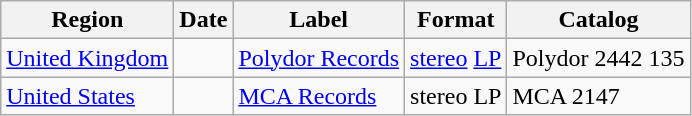<table class="wikitable">
<tr>
<th>Region</th>
<th>Date</th>
<th>Label</th>
<th>Format</th>
<th>Catalog</th>
</tr>
<tr>
<td rowspan="1"><a href='#'>United Kingdom</a></td>
<td rowspan="1"></td>
<td rowspan="1"><a href='#'>Polydor Records</a></td>
<td><a href='#'>stereo</a> <a href='#'>LP</a></td>
<td>Polydor 2442 135</td>
</tr>
<tr>
<td><a href='#'>United States</a></td>
<td></td>
<td><a href='#'>MCA Records</a></td>
<td>stereo LP</td>
<td>MCA 2147</td>
</tr>
</table>
